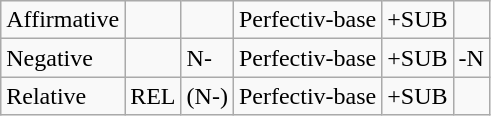<table class="wikitable">
<tr>
<td>Affirmative</td>
<td></td>
<td></td>
<td>Perfectiv-base</td>
<td>+SUB</td>
<td></td>
</tr>
<tr>
<td>Negative</td>
<td></td>
<td>N-</td>
<td>Perfectiv-base</td>
<td>+SUB</td>
<td>-N</td>
</tr>
<tr>
<td>Relative</td>
<td>REL</td>
<td>(N-)</td>
<td>Perfectiv-base</td>
<td>+SUB</td>
<td></td>
</tr>
</table>
